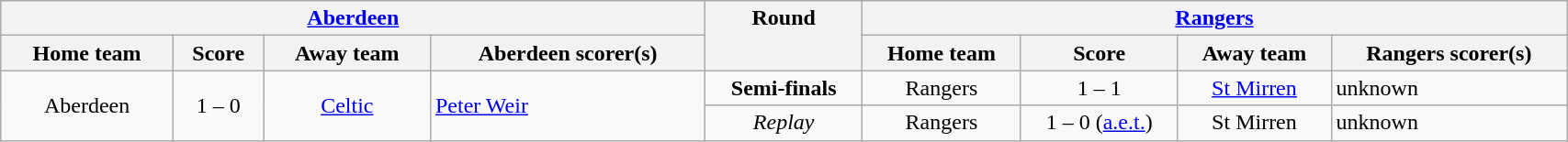<table class="wikitable" style="width:90%; text-align:center;">
<tr valign=top>
<th colspan="4" style="width:45%;"><a href='#'>Aberdeen</a></th>
<th rowspan="2"  style="width:10%;">Round</th>
<th colspan="4" style="width:45%;"><a href='#'>Rangers</a></th>
</tr>
<tr>
<th>Home team</th>
<th>Score</th>
<th>Away team</th>
<th>Aberdeen scorer(s)</th>
<th>Home team</th>
<th>Score</th>
<th>Away team</th>
<th>Rangers scorer(s)</th>
</tr>
<tr>
<td rowspan=2>Aberdeen</td>
<td rowspan=2>1 – 0</td>
<td rowspan=2><a href='#'>Celtic</a></td>
<td rowspan="2" style="text-align:left;"><a href='#'>Peter Weir</a> </td>
<td><strong>Semi-finals</strong></td>
<td>Rangers</td>
<td>1 – 1</td>
<td><a href='#'>St Mirren</a></td>
<td align=left>unknown</td>
</tr>
<tr>
<td><em>Replay</em></td>
<td>Rangers</td>
<td>1 – 0 (<a href='#'>a.e.t.</a>)</td>
<td>St Mirren</td>
<td align=left>unknown</td>
</tr>
</table>
